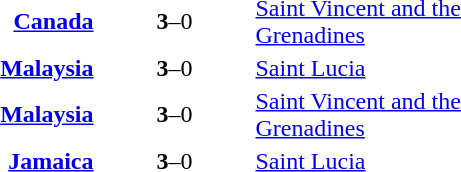<table>
<tr>
<th width=200></th>
<th width=100></th>
<th width=200></th>
</tr>
<tr>
<td align=right><strong><a href='#'>Canada</a> </strong></td>
<td align=center><strong>3</strong>–0</td>
<td> <a href='#'>Saint Vincent and the Grenadines</a></td>
</tr>
<tr>
<td align=right><strong><a href='#'>Malaysia</a> </strong></td>
<td align=center><strong>3</strong>–0</td>
<td> <a href='#'>Saint Lucia</a></td>
</tr>
<tr>
<td align=right><strong><a href='#'>Malaysia</a> </strong></td>
<td align=center><strong>3</strong>–0</td>
<td> <a href='#'>Saint Vincent and the Grenadines</a></td>
</tr>
<tr>
<td align=right><strong><a href='#'>Jamaica</a> </strong></td>
<td align=center><strong>3</strong>–0</td>
<td> <a href='#'>Saint Lucia</a></td>
</tr>
</table>
